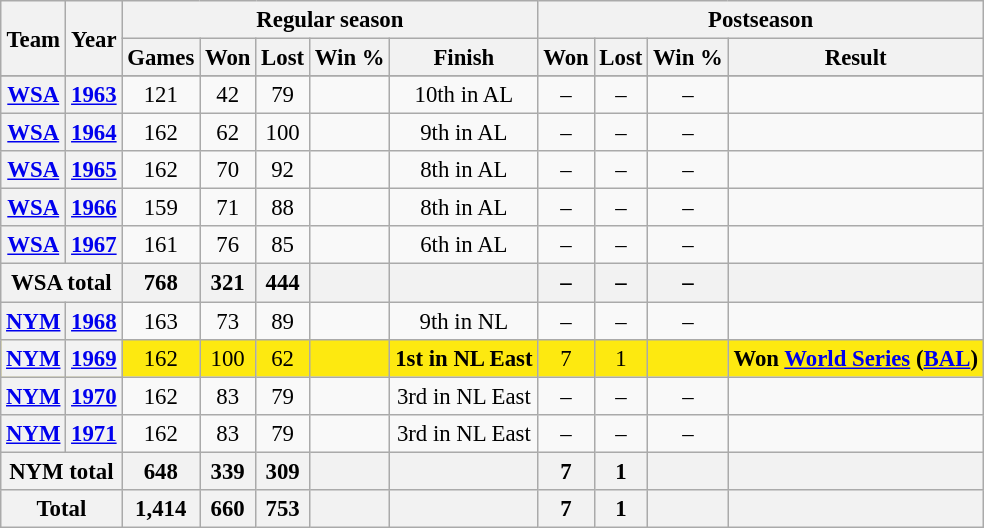<table class="wikitable" style="font-size: 95%; text-align:center;">
<tr>
<th rowspan="2">Team</th>
<th rowspan="2">Year</th>
<th colspan="5">Regular season</th>
<th colspan="4">Postseason</th>
</tr>
<tr>
<th>Games</th>
<th>Won</th>
<th>Lost</th>
<th>Win %</th>
<th>Finish</th>
<th>Won</th>
<th>Lost</th>
<th>Win %</th>
<th>Result</th>
</tr>
<tr>
</tr>
<tr>
<th><a href='#'>WSA</a></th>
<th><a href='#'>1963</a></th>
<td>121</td>
<td>42</td>
<td>79</td>
<td></td>
<td>10th in AL</td>
<td>–</td>
<td>–</td>
<td>–</td>
<td></td>
</tr>
<tr>
<th><a href='#'>WSA</a></th>
<th><a href='#'>1964</a></th>
<td>162</td>
<td>62</td>
<td>100</td>
<td></td>
<td>9th in AL</td>
<td>–</td>
<td>–</td>
<td>–</td>
<td></td>
</tr>
<tr>
<th><a href='#'>WSA</a></th>
<th><a href='#'>1965</a></th>
<td>162</td>
<td>70</td>
<td>92</td>
<td></td>
<td>8th in AL</td>
<td>–</td>
<td>–</td>
<td>–</td>
<td></td>
</tr>
<tr>
<th><a href='#'>WSA</a></th>
<th><a href='#'>1966</a></th>
<td>159</td>
<td>71</td>
<td>88</td>
<td></td>
<td>8th in AL</td>
<td>–</td>
<td>–</td>
<td>–</td>
<td></td>
</tr>
<tr>
<th><a href='#'>WSA</a></th>
<th><a href='#'>1967</a></th>
<td>161</td>
<td>76</td>
<td>85</td>
<td></td>
<td>6th in AL</td>
<td>–</td>
<td>–</td>
<td>–</td>
<td></td>
</tr>
<tr>
<th colspan="2">WSA total</th>
<th>768</th>
<th>321</th>
<th>444</th>
<th></th>
<th></th>
<th>–</th>
<th>–</th>
<th>–</th>
<th></th>
</tr>
<tr>
<th><a href='#'>NYM</a></th>
<th><a href='#'>1968</a></th>
<td>163</td>
<td>73</td>
<td>89</td>
<td></td>
<td>9th in NL</td>
<td>–</td>
<td>–</td>
<td>–</td>
<td></td>
</tr>
<tr ! style="background:#FDE910;">
<th><a href='#'>NYM</a></th>
<th><a href='#'>1969</a></th>
<td>162</td>
<td>100</td>
<td>62</td>
<td></td>
<td><strong>1st in NL East</strong></td>
<td>7</td>
<td>1</td>
<td></td>
<td><strong>Won <a href='#'>World Series</a> (<a href='#'>BAL</a>)</strong></td>
</tr>
<tr>
<th><a href='#'>NYM</a></th>
<th><a href='#'>1970</a></th>
<td>162</td>
<td>83</td>
<td>79</td>
<td></td>
<td>3rd in NL East</td>
<td>–</td>
<td>–</td>
<td>–</td>
<td></td>
</tr>
<tr>
<th><a href='#'>NYM</a></th>
<th><a href='#'>1971</a></th>
<td>162</td>
<td>83</td>
<td>79</td>
<td></td>
<td>3rd in NL East</td>
<td>–</td>
<td>–</td>
<td>–</td>
<td></td>
</tr>
<tr>
<th colspan="2">NYM total</th>
<th>648</th>
<th>339</th>
<th>309</th>
<th></th>
<th></th>
<th>7</th>
<th>1</th>
<th></th>
<th></th>
</tr>
<tr>
<th colspan="2">Total</th>
<th>1,414</th>
<th>660</th>
<th>753</th>
<th></th>
<th></th>
<th>7</th>
<th>1</th>
<th></th>
<th></th>
</tr>
</table>
